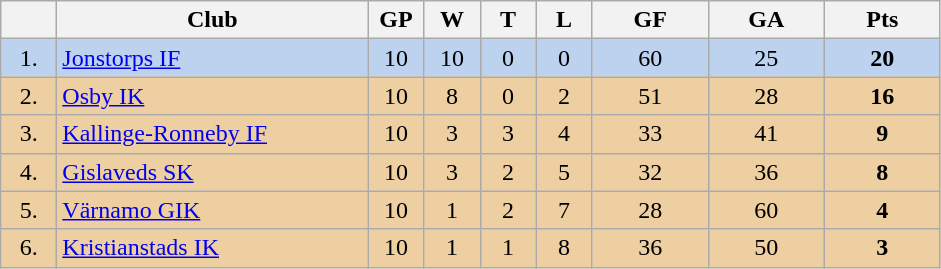<table class="wikitable">
<tr>
<th width="30"></th>
<th width="200">Club</th>
<th width="30">GP</th>
<th width="30">W</th>
<th width="30">T</th>
<th width="30">L</th>
<th width="70">GF</th>
<th width="70">GA</th>
<th width="70">Pts</th>
</tr>
<tr bgcolor="#BCD2EE" align="center">
<td>1.</td>
<td align="left"><a href='#'>Jonstorps IF</a></td>
<td>10</td>
<td>10</td>
<td>0</td>
<td>0</td>
<td>60</td>
<td>25</td>
<td><strong>20</strong></td>
</tr>
<tr bgcolor="#EECFA1" align="center">
<td>2.</td>
<td align="left"><a href='#'>Osby IK</a></td>
<td>10</td>
<td>8</td>
<td>0</td>
<td>2</td>
<td>51</td>
<td>28</td>
<td><strong>16</strong></td>
</tr>
<tr bgcolor="#EECFA1" align="center">
<td>3.</td>
<td align="left"><a href='#'>Kallinge-Ronneby IF</a></td>
<td>10</td>
<td>3</td>
<td>3</td>
<td>4</td>
<td>33</td>
<td>41</td>
<td><strong>9</strong></td>
</tr>
<tr bgcolor="#EECFA1" align="center">
<td>4.</td>
<td align="left"><a href='#'>Gislaveds SK</a></td>
<td>10</td>
<td>3</td>
<td>2</td>
<td>5</td>
<td>32</td>
<td>36</td>
<td><strong>8</strong></td>
</tr>
<tr bgcolor="#EECFA1" align="center">
<td>5.</td>
<td align="left"><a href='#'>Värnamo GIK</a></td>
<td>10</td>
<td>1</td>
<td>2</td>
<td>7</td>
<td>28</td>
<td>60</td>
<td><strong>4</strong></td>
</tr>
<tr bgcolor="#EECFA1" align="center">
<td>6.</td>
<td align="left"><a href='#'>Kristianstads IK</a></td>
<td>10</td>
<td>1</td>
<td>1</td>
<td>8</td>
<td>36</td>
<td>50</td>
<td><strong>3</strong></td>
</tr>
</table>
